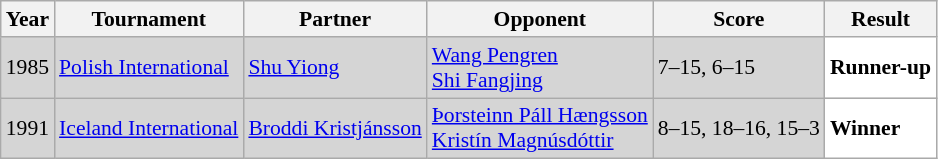<table class="sortable wikitable" style="font-size: 90%;">
<tr>
<th>Year</th>
<th>Tournament</th>
<th>Partner</th>
<th>Opponent</th>
<th>Score</th>
<th>Result</th>
</tr>
<tr style="background:#D5D5D5">
<td align="center">1985</td>
<td align="left"><a href='#'>Polish International</a></td>
<td align="left"> <a href='#'>Shu Yiong</a></td>
<td align="left"> <a href='#'>Wang Pengren</a> <br>  <a href='#'>Shi Fangjing</a></td>
<td align="left">7–15, 6–15</td>
<td style="text-align:left; background:white"> <strong>Runner-up</strong></td>
</tr>
<tr style="background:#D5D5D5">
<td align="center">1991</td>
<td align="left"><a href='#'>Iceland International</a></td>
<td align="left"> <a href='#'>Broddi Kristjánsson</a></td>
<td align="left"> <a href='#'>Þorsteinn Páll Hængsson</a> <br>  <a href='#'>Kristín Magnúsdóttir</a></td>
<td align="left">8–15, 18–16, 15–3</td>
<td style="text-align:left; background:white"> <strong>Winner</strong></td>
</tr>
</table>
